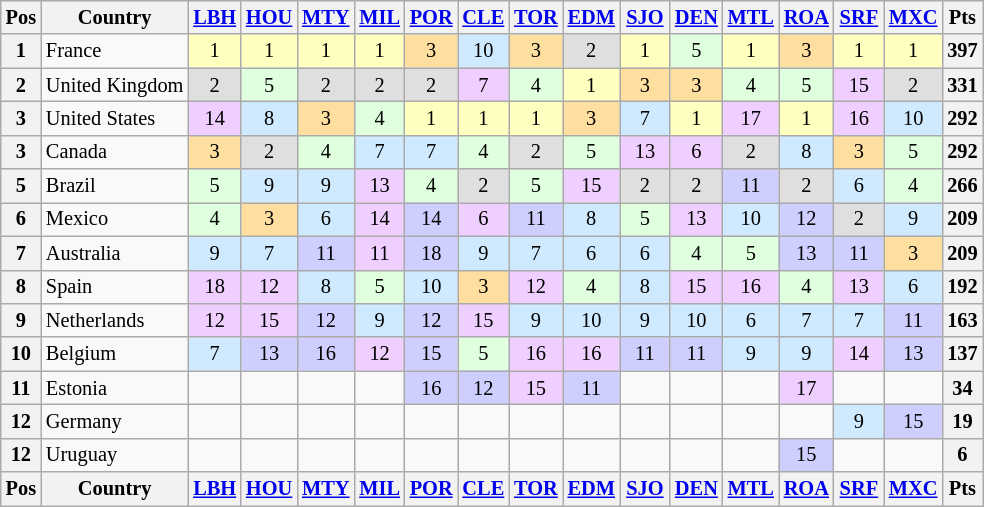<table class="wikitable" style="font-size: 85%;">
<tr valign="top">
<th valign="middle">Pos</th>
<th valign="middle">Country</th>
<th width="27"><a href='#'>LBH</a> </th>
<th width="27"><a href='#'>HOU</a> </th>
<th width="27"><a href='#'>MTY</a> </th>
<th width="27"><a href='#'>MIL</a> </th>
<th width="27"><a href='#'>POR</a> </th>
<th width="27"><a href='#'>CLE</a> </th>
<th width="27"><a href='#'>TOR</a> </th>
<th width="27"><a href='#'>EDM</a> </th>
<th width="27"><a href='#'>SJO</a> </th>
<th width="27"><a href='#'>DEN</a> </th>
<th width="27"><a href='#'>MTL</a> </th>
<th width="27"><a href='#'>ROA</a> </th>
<th width="27"><a href='#'>SRF</a> </th>
<th width="27"><a href='#'>MXC</a> </th>
<th valign="middle">Pts</th>
</tr>
<tr>
<th>1</th>
<td> France</td>
<td style="background:#ffffbf;" align=center>1</td>
<td style="background:#ffffbf;" align=center>1</td>
<td style="background:#ffffbf;" align=center>1</td>
<td style="background:#ffffbf;" align=center>1</td>
<td style="background:#ffdf9f;" align=center>3</td>
<td style="background:#CFEAFF;" align=center>10</td>
<td style="background:#ffdf9f;" align=center>3</td>
<td style="background:#dfdfdf;" align=center>2</td>
<td style="background:#ffffbf;" align=center>1</td>
<td style="background:#dfffdf;" align=center>5</td>
<td style="background:#ffffbf;" align=center>1</td>
<td style="background:#ffdf9f;" align=center>3</td>
<td style="background:#ffffbf;" align=center>1</td>
<td style="background:#ffffbf;" align=center>1</td>
<th>397</th>
</tr>
<tr>
<th>2</th>
<td> United Kingdom</td>
<td style="background:#dfdfdf;" align=center>2</td>
<td style="background:#dfffdf;" align=center>5</td>
<td style="background:#dfdfdf;" align=center>2</td>
<td style="background:#dfdfdf;" align=center>2</td>
<td style="background:#dfdfdf;" align=center>2</td>
<td style="background:#efcfff;" align=center>7</td>
<td style="background:#dfffdf;" align=center>4</td>
<td style="background:#ffffbf;" align=center>1</td>
<td style="background:#ffdf9f;" align=center>3</td>
<td style="background:#ffdf9f;" align=center>3</td>
<td style="background:#dfffdf;" align=center>4</td>
<td style="background:#dfffdf;" align=center>5</td>
<td style="background:#efcfff;" align=center>15</td>
<td style="background:#dfdfdf;" align=center>2</td>
<th>331</th>
</tr>
<tr>
<th>3</th>
<td> United States</td>
<td style="background:#efcfff;" align=center>14</td>
<td style="background:#CFEAFF;" align=center>8</td>
<td style="background:#ffdf9f;" align=center>3</td>
<td style="background:#dfffdf;" align=center>4</td>
<td style="background:#ffffbf;" align=center>1</td>
<td style="background:#ffffbf;" align=center>1</td>
<td style="background:#ffffbf;" align=center>1</td>
<td style="background:#ffdf9f;" align=center>3</td>
<td style="background:#CFEAFF;" align=center>7</td>
<td style="background:#ffffbf;" align=center>1</td>
<td style="background:#efcfff;" align=center>17</td>
<td style="background:#ffffbf;" align=center>1</td>
<td style="background:#efcfff;" align=center>16</td>
<td style="background:#CFEAFF;" align=center>10</td>
<th>292</th>
</tr>
<tr>
<th>3</th>
<td> Canada</td>
<td style="background:#ffdf9f;" align=center>3</td>
<td style="background:#dfdfdf;" align=center>2</td>
<td style="background:#dfffdf;" align=center>4</td>
<td style="background:#CFEAFF;" align=center>7</td>
<td style="background:#CFEAFF;" align=center>7</td>
<td style="background:#dfffdf;" align=center>4</td>
<td style="background:#dfdfdf;" align=center>2</td>
<td style="background:#dfffdf;" align=center>5</td>
<td style="background:#efcfff;" align=center>13</td>
<td style="background:#efcfff;" align=center>6</td>
<td style="background:#DFDFDF;" align=center>2</td>
<td style="background:#CFEAFF;" align=center>8</td>
<td style="background:#ffdf9f;" align=center>3</td>
<td style="background:#dfffdf;" align=center>5</td>
<th>292</th>
</tr>
<tr>
<th>5</th>
<td> Brazil</td>
<td style="background:#dfffdf;" align=center>5</td>
<td style="background:#CFEAFF;" align=center>9</td>
<td style="background:#CFEAFF;" align=center>9</td>
<td style="background:#efcfff;" align=center>13</td>
<td style="background:#dfffdf;" align=center>4</td>
<td style="background:#dfdfdf;" align=center>2</td>
<td style="background:#dfffdf;" align=center>5</td>
<td style="background:#efcfff;" align=center>15</td>
<td style="background:#dfdfdf;" align=center>2</td>
<td style="background:#dfdfdf;" align=center>2</td>
<td style="background:#CFCFFF;" align=center>11</td>
<td style="background:#dfdfdf;" align=center>2</td>
<td style="background:#CFEAFF;" align=center>6</td>
<td style="background:#dfffdf;" align=center>4</td>
<th>266</th>
</tr>
<tr>
<th>6</th>
<td> Mexico</td>
<td style="background:#dfffdf;" align=center>4</td>
<td style="background:#ffdf9f;" align=center>3</td>
<td style="background:#CFEAFF;" align=center>6</td>
<td style="background:#efcfff;" align=center>14</td>
<td style="background:#CFCFFF;" align=center>14</td>
<td style="background:#efcfff;" align=center>6</td>
<td style="background:#CFCFFF;" align=center>11</td>
<td style="background:#CFEAFF;" align=center>8</td>
<td style="background:#DFFFDF;" align=center>5</td>
<td style="background:#efcfff;" align=center>13</td>
<td style="background:#CFEAFF;" align=center>10</td>
<td style="background:#CFCFFF;" align=center>12</td>
<td style="background:#dfdfdf;" align=center>2</td>
<td style="background:#CFEAFF;" align=center>9</td>
<th>209</th>
</tr>
<tr>
<th>7</th>
<td> Australia</td>
<td style="background:#CFEAFF;" align=center>9</td>
<td style="background:#CFEAFF;" align=center>7</td>
<td style="background:#CFCFFF;" align=center>11</td>
<td style="background:#efcfff;" align=center>11</td>
<td style="background:#CFCFFF;" align=center>18</td>
<td style="background:#CFEAFF;" align=center>9</td>
<td style="background:#CFEAFF;" align=center>7</td>
<td style="background:#CFEAFF;" align=center>6</td>
<td style="background:#CFEAFF;" align=center>6</td>
<td style="background:#dfffdf;" align=center>4</td>
<td style="background:#dfffdf;" align=center>5</td>
<td style="background:#CFCFFF;" align=center>13</td>
<td style="background:#CFCFFF;" align=center>11</td>
<td style="background:#ffdf9f;" align=center>3</td>
<th>209</th>
</tr>
<tr>
<th>8</th>
<td> Spain</td>
<td style="background:#efcfff;" align=center>18</td>
<td style="background:#efcfff;" align=center>12</td>
<td style="background:#CFEAFF;" align=center>8</td>
<td style="background:#dfffdf;" align=center>5</td>
<td style="background:#CFEAFF;" align=center>10</td>
<td style="background:#ffdf9f;" align=center>3</td>
<td style="background:#efcfff;" align=center>12</td>
<td style="background:#dfffdf;" align=center>4</td>
<td style="background:#CFEAFF;" align=center>8</td>
<td style="background:#efcfff;" align=center>15</td>
<td style="background:#efcfff;" align=center>16</td>
<td style="background:#dfffdf;" align=center>4</td>
<td style="background:#efcfff;" align=center>13</td>
<td style="background:#CFEAFF;" align=center>6</td>
<th>192</th>
</tr>
<tr>
<th>9</th>
<td> Netherlands</td>
<td style="background:#efcfff;" align=center>12</td>
<td style="background:#efcfff;" align=center>15</td>
<td style="background:#CFCFFF;" align=center>12</td>
<td style="background:#CFEAFF;" align=center>9</td>
<td style="background:#CFCFFF;" align=center>12</td>
<td style="background:#EFCFFF;" align=center>15</td>
<td style="background:#CFEAFF;" align=center>9</td>
<td style="background:#CFEAFF;" align=center>10</td>
<td style="background:#CFEAFF;" align=center>9</td>
<td style="background:#CFEAFF;" align=center>10</td>
<td style="background:#CFEAFF;" align=center>6</td>
<td style="background:#CFEAFF;" align=center>7</td>
<td style="background:#CFEAFF;" align=center>7</td>
<td style="background:#CFCFFF;" align=center>11</td>
<th>163</th>
</tr>
<tr>
<th>10</th>
<td> Belgium</td>
<td style="background:#CFEAFF;" align=center>7</td>
<td style="background:#CFCFFF;" align=center>13</td>
<td style="background:#CFCFFF;" align=center>16</td>
<td style="background:#efcfff;" align=center>12</td>
<td style="background:#CFCFFF;" align=center>15</td>
<td style="background:#dfffdf;" align=center>5</td>
<td style="background:#efcfff;" align=center>16</td>
<td style="background:#efcfff;" align=center>16</td>
<td style="background:#CFCFFF;" align=center>11</td>
<td style="background:#CFCFFF;" align=center>11</td>
<td style="background:#CFEAFF;" align=center>9</td>
<td style="background:#CFEAFF;" align=center>9</td>
<td style="background:#efcfff;" align=center>14</td>
<td style="background:#CFCFFF;" align=center>13</td>
<th>137</th>
</tr>
<tr>
<th>11</th>
<td> Estonia</td>
<td></td>
<td></td>
<td></td>
<td></td>
<td style="background:#CFCFFF;" align=center>16</td>
<td style="background:#CFCFFF;" align=center>12</td>
<td style="background:#efcfff;" align=center>15</td>
<td style="background:#CFCFFF;" align=center>11</td>
<td></td>
<td></td>
<td></td>
<td style="background:#efcfff;" align=center>17</td>
<td></td>
<td></td>
<th>34</th>
</tr>
<tr>
<th>12</th>
<td> Germany</td>
<td></td>
<td></td>
<td></td>
<td></td>
<td></td>
<td></td>
<td></td>
<td></td>
<td></td>
<td></td>
<td></td>
<td></td>
<td style="background:#CFEAFF;" align=center>9</td>
<td style="background:#CFCFFF;" align=center>15</td>
<th>19</th>
</tr>
<tr>
<th>12</th>
<td> Uruguay</td>
<td></td>
<td></td>
<td></td>
<td></td>
<td></td>
<td></td>
<td></td>
<td></td>
<td></td>
<td></td>
<td></td>
<td style="background:#CFCFFF;" align=center>15</td>
<td></td>
<td></td>
<th>6</th>
</tr>
<tr style="background: #f9f9f9;" valign="top">
<th valign="middle">Pos</th>
<th valign="middle">Country</th>
<th width="27"><a href='#'>LBH</a> </th>
<th width="27"><a href='#'>HOU</a> </th>
<th width="27"><a href='#'>MTY</a> </th>
<th width="27"><a href='#'>MIL</a> </th>
<th width="27"><a href='#'>POR</a> </th>
<th width="27"><a href='#'>CLE</a> </th>
<th width="27"><a href='#'>TOR</a> </th>
<th width="27"><a href='#'>EDM</a> </th>
<th width="27"><a href='#'>SJO</a> </th>
<th width="27"><a href='#'>DEN</a> </th>
<th width="27"><a href='#'>MTL</a> </th>
<th width="27"><a href='#'>ROA</a> </th>
<th width="27"><a href='#'>SRF</a> </th>
<th width="27"><a href='#'>MXC</a> </th>
<th valign="middle">Pts</th>
</tr>
</table>
